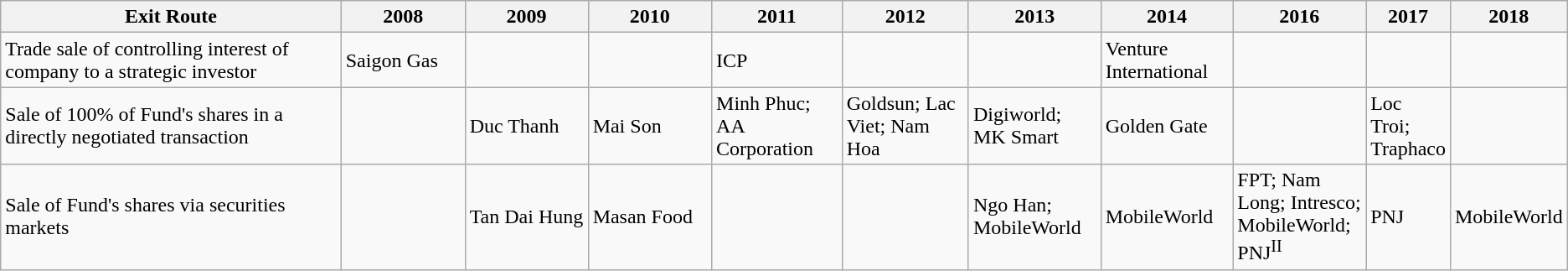<table class="wikitable">
<tr>
<th scope="col" width="300">Exit Route</th>
<th scope="col" width="100">2008</th>
<th scope="col" width="100">2009</th>
<th scope="col" width="100">2010</th>
<th scope="col" width="100">2011</th>
<th scope="col" width="100">2012</th>
<th scope="col" width="100">2013</th>
<th scope="col" width="100">2014</th>
<th scope="col" width="100">2016</th>
<th>2017</th>
<th>2018</th>
</tr>
<tr>
<td>Trade sale of controlling interest of company to a strategic investor</td>
<td>Saigon Gas</td>
<td></td>
<td></td>
<td>ICP</td>
<td></td>
<td></td>
<td>Venture International</td>
<td></td>
<td></td>
<td></td>
</tr>
<tr>
<td>Sale of 100% of Fund's shares in a directly negotiated transaction</td>
<td></td>
<td>Duc Thanh</td>
<td>Mai Son</td>
<td>Minh Phuc; AA Corporation</td>
<td>Goldsun; Lac Viet; Nam Hoa</td>
<td>Digiworld; MK Smart</td>
<td>Golden Gate</td>
<td></td>
<td>Loc Troi; Traphaco</td>
<td></td>
</tr>
<tr>
<td>Sale of Fund's shares via securities markets</td>
<td></td>
<td>Tan Dai Hung</td>
<td>Masan Food</td>
<td></td>
<td></td>
<td>Ngo Han; MobileWorld</td>
<td>MobileWorld</td>
<td>FPT; Nam Long; Intresco; MobileWorld; PNJ<sup>II</sup></td>
<td>PNJ</td>
<td>MobileWorld</td>
</tr>
</table>
